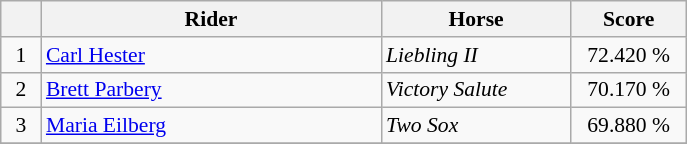<table class="wikitable" style="font-size: 90%">
<tr>
<th width=20></th>
<th width=220>Rider</th>
<th width=120>Horse</th>
<th width=70>Score</th>
</tr>
<tr>
<td align=center>1</td>
<td> <a href='#'>Carl Hester</a></td>
<td><em>Liebling II</em></td>
<td align=center>72.420 %</td>
</tr>
<tr>
<td align=center>2</td>
<td> <a href='#'>Brett Parbery</a></td>
<td><em>Victory Salute</em></td>
<td align=center>70.170 %</td>
</tr>
<tr>
<td align=center>3</td>
<td> <a href='#'>Maria Eilberg</a></td>
<td><em>Two Sox</em></td>
<td align=center>69.880 %</td>
</tr>
<tr>
</tr>
</table>
